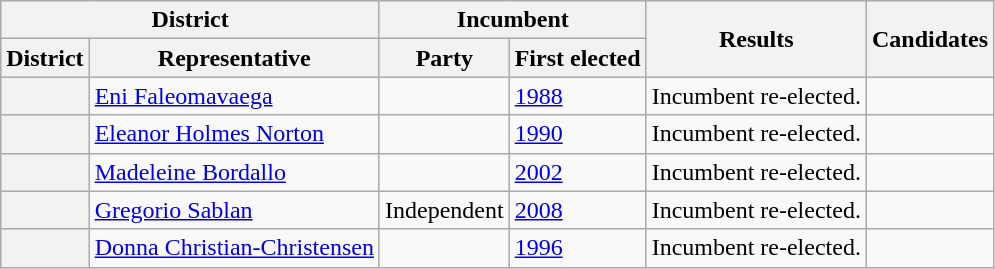<table class=wikitable>
<tr>
<th colspan=2>District</th>
<th colspan=2>Incumbent</th>
<th rowspan=2>Results</th>
<th rowspan=2 class="unsortable">Candidates</th>
</tr>
<tr valign=bottom>
<th>District</th>
<th>Representative</th>
<th>Party</th>
<th>First elected</th>
</tr>
<tr>
<th></th>
<td><a href='#'>Eni Faleomavaega</a></td>
<td></td>
<td><a href='#'>1988</a></td>
<td>Incumbent re-elected.</td>
<td nowrap></td>
</tr>
<tr>
<th></th>
<td><a href='#'>Eleanor Holmes Norton</a></td>
<td></td>
<td><a href='#'>1990</a></td>
<td>Incumbent re-elected.</td>
<td nowrap></td>
</tr>
<tr>
<th></th>
<td><a href='#'>Madeleine Bordallo</a></td>
<td></td>
<td><a href='#'>2002</a></td>
<td>Incumbent re-elected.</td>
<td nowrap></td>
</tr>
<tr>
<th></th>
<td><a href='#'>Gregorio Sablan</a></td>
<td>Independent</td>
<td><a href='#'>2008</a></td>
<td>Incumbent re-elected.</td>
<td nowrap></td>
</tr>
<tr>
<th></th>
<td><a href='#'>Donna Christian-Christensen</a></td>
<td></td>
<td><a href='#'>1996</a></td>
<td>Incumbent re-elected.</td>
<td nowrap></td>
</tr>
</table>
